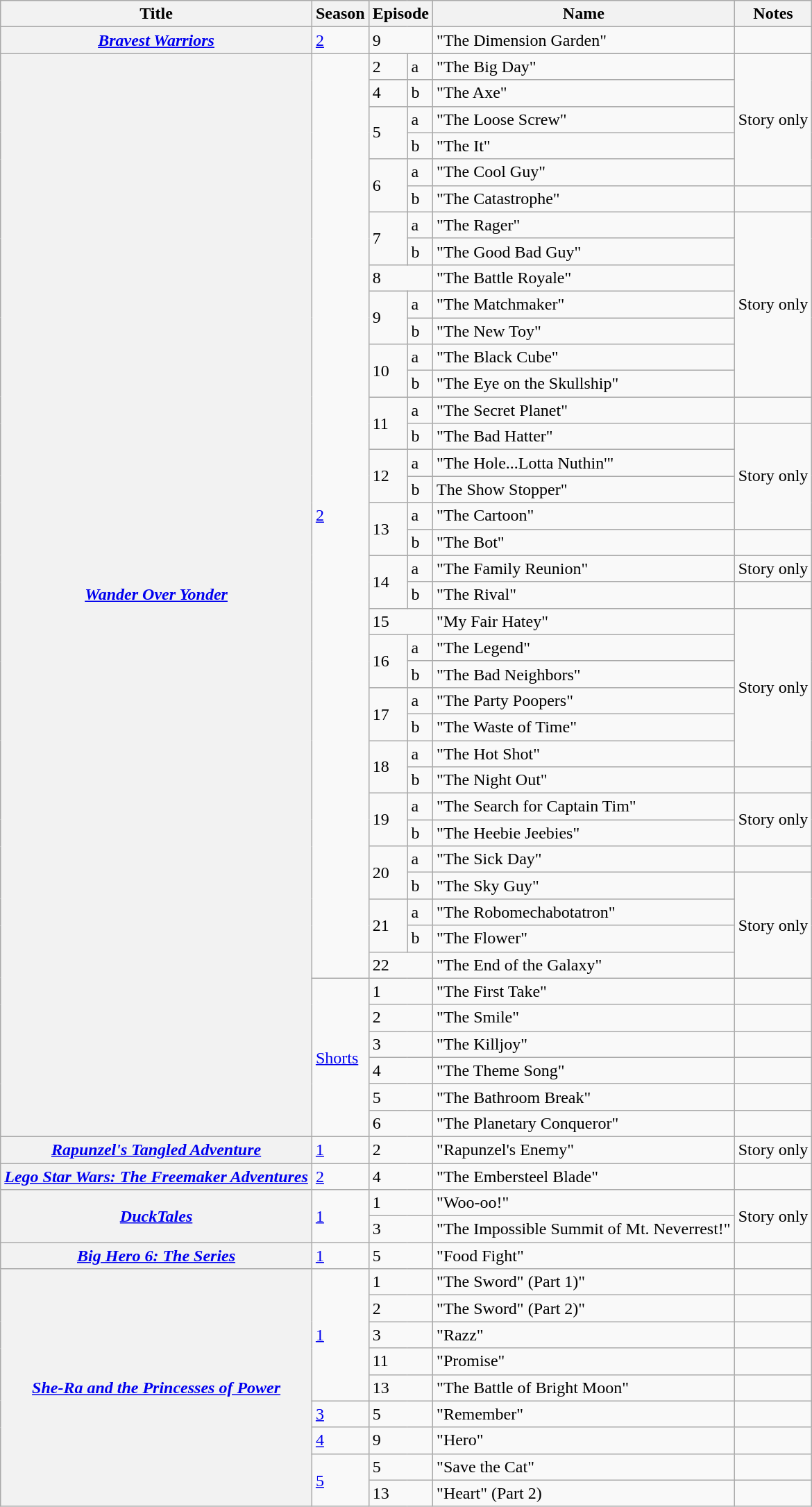<table class="wikitable plainrowheaders sortable">
<tr>
<th>Title</th>
<th>Season</th>
<th colspan="2">Episode</th>
<th>Name</th>
<th>Notes</th>
</tr>
<tr>
<th scope="row"><em><a href='#'>Bravest Warriors</a></em></th>
<td><a href='#'>2</a></td>
<td colspan="2">9</td>
<td>"The Dimension Garden"</td>
<td></td>
</tr>
<tr>
<th rowspan="42" scope="row"><em><a href='#'>Wander Over Yonder</a></em></th>
<td rowspan="36"><a href='#'>2</a></td>
</tr>
<tr>
<td>2</td>
<td>a</td>
<td>"The Big Day"</td>
<td rowspan="5">Story only</td>
</tr>
<tr>
<td>4</td>
<td>b</td>
<td>"The Axe"</td>
</tr>
<tr>
<td rowspan="2">5</td>
<td>a</td>
<td>"The Loose Screw"</td>
</tr>
<tr>
<td>b</td>
<td>"The It"</td>
</tr>
<tr>
<td rowspan="2">6</td>
<td>a</td>
<td>"The Cool Guy"</td>
</tr>
<tr>
<td>b</td>
<td>"The Catastrophe"</td>
<td></td>
</tr>
<tr>
<td rowspan="2">7</td>
<td>a</td>
<td>"The Rager"</td>
<td rowspan="7">Story only</td>
</tr>
<tr>
<td>b</td>
<td>"The Good Bad Guy"</td>
</tr>
<tr>
<td colspan="2">8</td>
<td>"The Battle Royale"</td>
</tr>
<tr>
<td rowspan="2">9</td>
<td>a</td>
<td>"The Matchmaker"</td>
</tr>
<tr>
<td>b</td>
<td>"The New Toy"</td>
</tr>
<tr>
<td rowspan="2">10</td>
<td>a</td>
<td>"The Black Cube"</td>
</tr>
<tr>
<td>b</td>
<td>"The Eye on the Skullship"</td>
</tr>
<tr>
<td rowspan="2">11</td>
<td>a</td>
<td>"The Secret Planet"</td>
<td></td>
</tr>
<tr>
<td>b</td>
<td>"The Bad Hatter"</td>
<td rowspan="4">Story only</td>
</tr>
<tr>
<td rowspan="2">12</td>
<td>a</td>
<td>"The Hole...Lotta Nuthin'"</td>
</tr>
<tr>
<td>b</td>
<td>The Show Stopper"</td>
</tr>
<tr>
<td rowspan="2">13</td>
<td>a</td>
<td>"The Cartoon"</td>
</tr>
<tr>
<td>b</td>
<td>"The Bot"</td>
<td></td>
</tr>
<tr>
<td rowspan="2">14</td>
<td>a</td>
<td>"The Family Reunion"</td>
<td>Story only</td>
</tr>
<tr>
<td>b</td>
<td>"The Rival"</td>
<td></td>
</tr>
<tr>
<td colspan="2">15</td>
<td>"My Fair Hatey"</td>
<td rowspan="6">Story only</td>
</tr>
<tr>
<td rowspan="2">16</td>
<td>a</td>
<td>"The Legend"</td>
</tr>
<tr>
<td>b</td>
<td>"The Bad Neighbors"</td>
</tr>
<tr>
<td rowspan="2">17</td>
<td>a</td>
<td>"The Party Poopers"</td>
</tr>
<tr>
<td>b</td>
<td>"The Waste of Time"</td>
</tr>
<tr>
<td rowspan="2">18</td>
<td>a</td>
<td>"The Hot Shot"</td>
</tr>
<tr>
<td>b</td>
<td>"The Night Out"</td>
<td></td>
</tr>
<tr>
<td rowspan="2">19</td>
<td>a</td>
<td>"The Search for Captain Tim"</td>
<td rowspan="2">Story only</td>
</tr>
<tr>
<td>b</td>
<td>"The Heebie Jeebies"</td>
</tr>
<tr>
<td rowspan="2">20</td>
<td>a</td>
<td>"The Sick Day"</td>
<td></td>
</tr>
<tr>
<td>b</td>
<td>"The Sky Guy"</td>
<td rowspan="4">Story only</td>
</tr>
<tr>
<td rowspan="2">21</td>
<td>a</td>
<td>"The Robomechabotatron"</td>
</tr>
<tr>
<td>b</td>
<td>"The Flower"</td>
</tr>
<tr>
<td colspan="2">22</td>
<td>"The End of the Galaxy"</td>
</tr>
<tr>
<td rowspan="6"><a href='#'>Shorts</a></td>
<td colspan="2">1</td>
<td>"The First Take"</td>
<td></td>
</tr>
<tr>
<td colspan="2">2</td>
<td>"The Smile"</td>
<td></td>
</tr>
<tr>
<td colspan="2">3</td>
<td>"The Killjoy"</td>
<td></td>
</tr>
<tr>
<td colspan="2">4</td>
<td>"The Theme Song"</td>
<td></td>
</tr>
<tr>
<td colspan="2">5</td>
<td>"The Bathroom Break"</td>
<td></td>
</tr>
<tr>
<td colspan="2">6</td>
<td>"The Planetary Conqueror"</td>
<td></td>
</tr>
<tr>
<th scope="row"><em><a href='#'>Rapunzel's Tangled Adventure</a></em></th>
<td><a href='#'>1</a></td>
<td colspan="2">2</td>
<td>"Rapunzel's Enemy"</td>
<td>Story only</td>
</tr>
<tr>
<th scope="row"><em><a href='#'>Lego Star Wars: The Freemaker Adventures</a></em></th>
<td><a href='#'>2</a></td>
<td colspan="2">4</td>
<td>"The Embersteel Blade"</td>
<td></td>
</tr>
<tr>
<th rowspan="2" scope="row"><em><a href='#'>DuckTales</a></em></th>
<td rowspan="2"><a href='#'>1</a></td>
<td colspan="2">1</td>
<td>"Woo-oo!"</td>
<td rowspan="2">Story only</td>
</tr>
<tr>
<td colspan="2">3</td>
<td>"The Impossible Summit of Mt. Neverrest!"</td>
</tr>
<tr>
<th scope="row"><em><a href='#'>Big Hero 6: The Series</a></em></th>
<td><a href='#'>1</a></td>
<td colspan="2">5</td>
<td>"Food Fight"</td>
<td></td>
</tr>
<tr>
<th rowspan="9" scope="row"><em><a href='#'>She-Ra and the Princesses of Power</a></em></th>
<td rowspan="5"><a href='#'>1</a></td>
<td colspan="2">1</td>
<td>"The Sword" (Part 1)"</td>
<td></td>
</tr>
<tr>
<td colspan="2">2</td>
<td>"The Sword" (Part 2)"</td>
<td></td>
</tr>
<tr>
<td colspan="2">3</td>
<td>"Razz"</td>
<td></td>
</tr>
<tr>
<td colspan="2">11</td>
<td>"Promise"</td>
<td></td>
</tr>
<tr>
<td colspan="2">13</td>
<td>"The Battle of Bright Moon"</td>
<td></td>
</tr>
<tr>
<td><a href='#'>3</a></td>
<td colspan="2">5</td>
<td>"Remember"</td>
<td></td>
</tr>
<tr>
<td><a href='#'>4</a></td>
<td colspan="2">9</td>
<td>"Hero"</td>
<td></td>
</tr>
<tr>
<td rowspan="2"><a href='#'>5</a></td>
<td colspan="2">5</td>
<td>"Save the Cat"</td>
<td></td>
</tr>
<tr>
<td colspan="2">13</td>
<td>"Heart" (Part 2)</td>
<td></td>
</tr>
</table>
